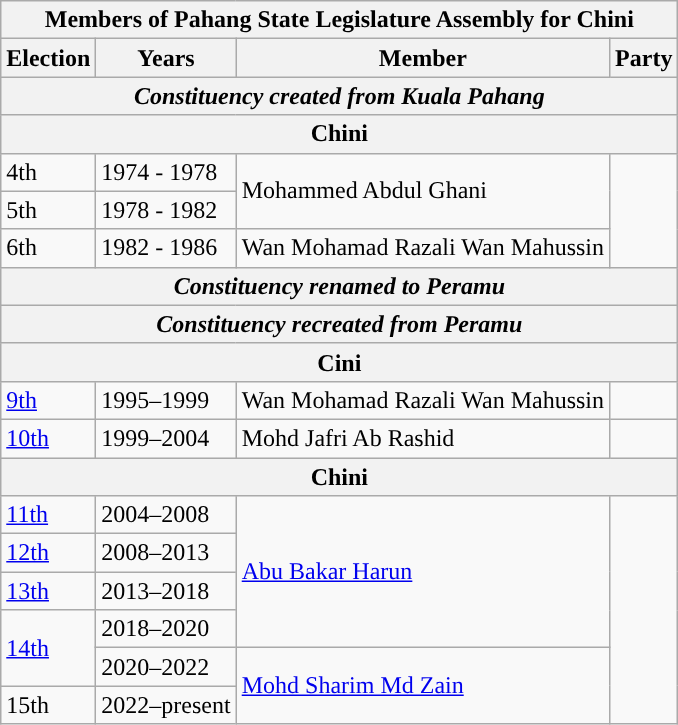<table class=wikitable>
<tr>
<th colspan=4>Members of Pahang State Legislature Assembly for Chini</th>
</tr>
<tr>
<th>Election</th>
<th>Years</th>
<th>Member</th>
<th>Party</th>
</tr>
<tr>
<th colspan="4"><em>Constituency created from Kuala Pahang</em></th>
</tr>
<tr>
<th colspan="4">Chini</th>
</tr>
<tr>
<td>4th</td>
<td>1974 - 1978</td>
<td rowspan="2">Mohammed Abdul Ghani</td>
<td rowspan="3"></td>
</tr>
<tr>
<td>5th</td>
<td>1978 - 1982</td>
</tr>
<tr>
<td>6th</td>
<td>1982 - 1986</td>
<td>Wan Mohamad Razali Wan Mahussin</td>
</tr>
<tr>
<th colspan="4"><em>Constituency renamed to Peramu</em></th>
</tr>
<tr>
<th colspan="4"><em>Constituency recreated from Peramu</em></th>
</tr>
<tr>
<th colspan="4" align="center">Cini</th>
</tr>
<tr>
<td><a href='#'>9th</a></td>
<td>1995–1999</td>
<td>Wan Mohamad Razali Wan Mahussin</td>
<td></td>
</tr>
<tr>
<td><a href='#'>10th</a></td>
<td>1999–2004</td>
<td>Mohd Jafri Ab Rashid</td>
<td></td>
</tr>
<tr>
<th colspan=4 align=center>Chini</th>
</tr>
<tr>
<td><a href='#'>11th</a></td>
<td>2004–2008</td>
<td rowspan=4><a href='#'>Abu Bakar Harun</a></td>
<td rowspan=6></td>
</tr>
<tr>
<td><a href='#'>12th</a></td>
<td>2008–2013</td>
</tr>
<tr>
<td><a href='#'>13th</a></td>
<td>2013–2018</td>
</tr>
<tr>
<td rowspan=2><a href='#'>14th</a></td>
<td>2018–2020</td>
</tr>
<tr>
<td>2020–2022</td>
<td rowspan=2><a href='#'>Mohd Sharim Md Zain</a></td>
</tr>
<tr>
<td>15th</td>
<td>2022–present</td>
</tr>
</table>
